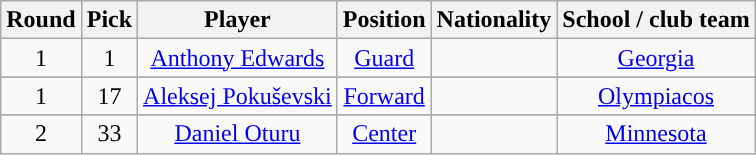<table class="wikitable sortable sortable">
<tr>
<th>Round</th>
<th>Pick</th>
<th>Player</th>
<th>Position</th>
<th>Nationality</th>
<th>School / club team</th>
</tr>
<tr style="text-align: center">
<td>1</td>
<td>1</td>
<td><a href='#'>Anthony Edwards</a></td>
<td><a href='#'>Guard</a></td>
<td></td>
<td><a href='#'>Georgia</a></td>
</tr>
<tr>
</tr>
<tr style="text-align: center">
<td>1</td>
<td>17</td>
<td><a href='#'>Aleksej Pokuševski</a></td>
<td><a href='#'>Forward</a></td>
<td></td>
<td><a href='#'>Olympiacos</a></td>
</tr>
<tr>
</tr>
<tr style="text-align: center">
<td>2</td>
<td>33</td>
<td><a href='#'>Daniel Oturu</a></td>
<td><a href='#'>Center</a></td>
<td></td>
<td><a href='#'>Minnesota</a></td>
</tr>
</table>
